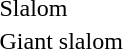<table>
<tr>
<td>Slalom<br></td>
<td></td>
<td></td>
<td></td>
</tr>
<tr>
<td>Giant slalom<br></td>
<td></td>
<td></td>
<td></td>
</tr>
</table>
